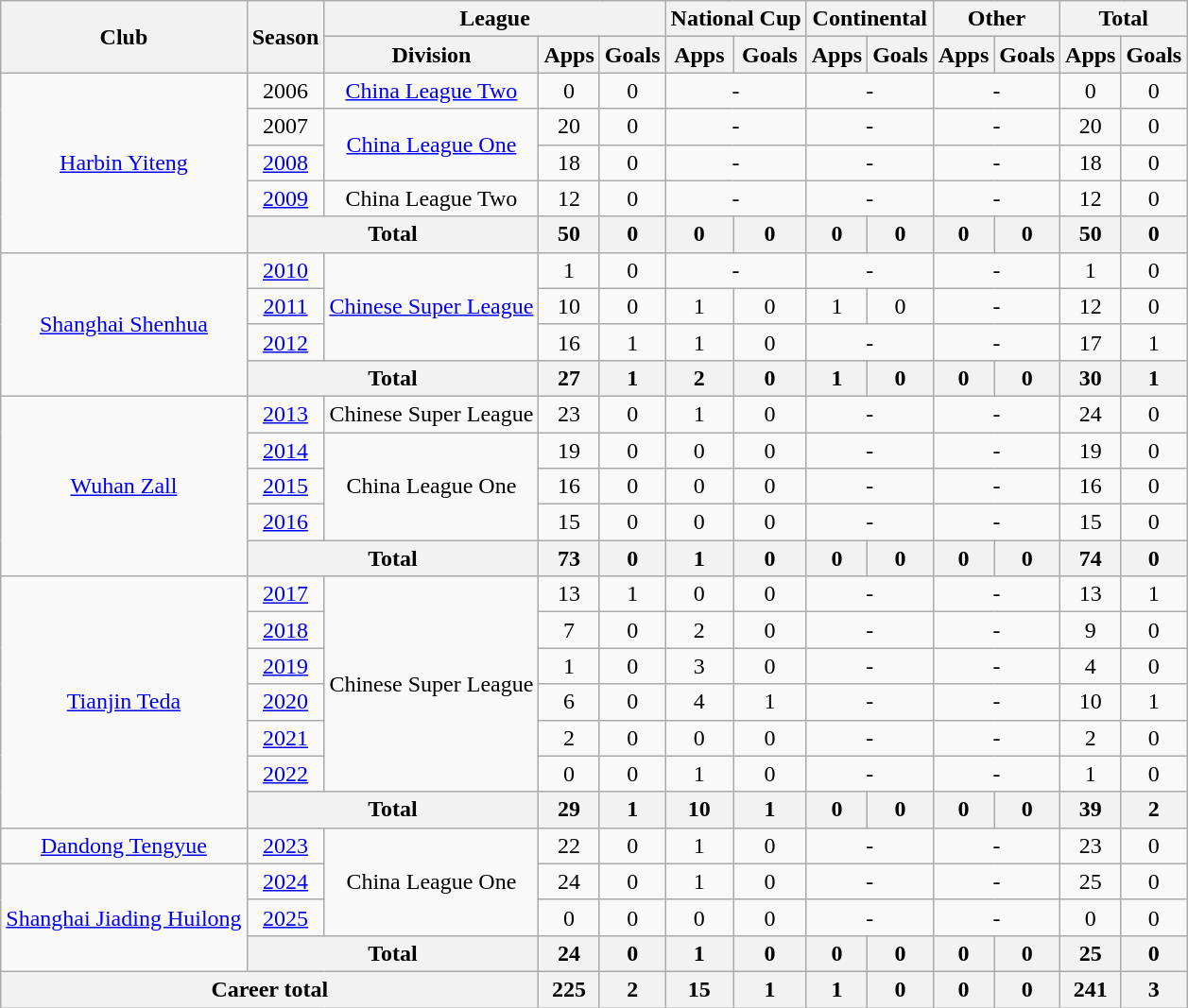<table class="wikitable" style="text-align: center">
<tr>
<th rowspan="2">Club</th>
<th rowspan="2">Season</th>
<th colspan="3">League</th>
<th colspan="2">National Cup</th>
<th colspan="2">Continental</th>
<th colspan="2">Other</th>
<th colspan="2">Total</th>
</tr>
<tr>
<th>Division</th>
<th>Apps</th>
<th>Goals</th>
<th>Apps</th>
<th>Goals</th>
<th>Apps</th>
<th>Goals</th>
<th>Apps</th>
<th>Goals</th>
<th>Apps</th>
<th>Goals</th>
</tr>
<tr>
<td rowspan=5><a href='#'>Harbin Yiteng</a></td>
<td>2006</td>
<td><a href='#'>China League Two</a></td>
<td>0</td>
<td>0</td>
<td colspan="2">-</td>
<td colspan="2">-</td>
<td colspan="2">-</td>
<td>0</td>
<td>0</td>
</tr>
<tr>
<td>2007</td>
<td rowspan="2"><a href='#'>China League One</a></td>
<td>20</td>
<td>0</td>
<td colspan="2">-</td>
<td colspan="2">-</td>
<td colspan="2">-</td>
<td>20</td>
<td>0</td>
</tr>
<tr>
<td><a href='#'>2008</a></td>
<td>18</td>
<td>0</td>
<td colspan="2">-</td>
<td colspan="2">-</td>
<td colspan="2">-</td>
<td>18</td>
<td>0</td>
</tr>
<tr>
<td><a href='#'>2009</a></td>
<td>China League Two</td>
<td>12</td>
<td>0</td>
<td colspan="2">-</td>
<td colspan="2">-</td>
<td colspan="2">-</td>
<td>12</td>
<td>0</td>
</tr>
<tr>
<th colspan=2>Total</th>
<th>50</th>
<th>0</th>
<th>0</th>
<th>0</th>
<th>0</th>
<th>0</th>
<th>0</th>
<th>0</th>
<th>50</th>
<th>0</th>
</tr>
<tr>
<td rowspan=4><a href='#'>Shanghai Shenhua</a></td>
<td><a href='#'>2010</a></td>
<td rowspan=3><a href='#'>Chinese Super League</a></td>
<td>1</td>
<td>0</td>
<td colspan="2">-</td>
<td colspan="2">-</td>
<td colspan="2">-</td>
<td>1</td>
<td>0</td>
</tr>
<tr>
<td><a href='#'>2011</a></td>
<td>10</td>
<td>0</td>
<td>1</td>
<td>0</td>
<td>1</td>
<td>0</td>
<td colspan="2">-</td>
<td>12</td>
<td>0</td>
</tr>
<tr>
<td><a href='#'>2012</a></td>
<td>16</td>
<td>1</td>
<td>1</td>
<td>0</td>
<td colspan="2">-</td>
<td colspan="2">-</td>
<td>17</td>
<td>1</td>
</tr>
<tr>
<th colspan=2>Total</th>
<th>27</th>
<th>1</th>
<th>2</th>
<th>0</th>
<th>1</th>
<th>0</th>
<th>0</th>
<th>0</th>
<th>30</th>
<th>1</th>
</tr>
<tr>
<td rowspan=5><a href='#'>Wuhan Zall</a></td>
<td><a href='#'>2013</a></td>
<td>Chinese Super League</td>
<td>23</td>
<td>0</td>
<td>1</td>
<td>0</td>
<td colspan="2">-</td>
<td colspan="2">-</td>
<td>24</td>
<td>0</td>
</tr>
<tr>
<td><a href='#'>2014</a></td>
<td rowspan="3">China League One</td>
<td>19</td>
<td>0</td>
<td>0</td>
<td>0</td>
<td colspan="2">-</td>
<td colspan="2">-</td>
<td>19</td>
<td>0</td>
</tr>
<tr>
<td><a href='#'>2015</a></td>
<td>16</td>
<td>0</td>
<td>0</td>
<td>0</td>
<td colspan="2">-</td>
<td colspan="2">-</td>
<td>16</td>
<td>0</td>
</tr>
<tr>
<td><a href='#'>2016</a></td>
<td>15</td>
<td>0</td>
<td>0</td>
<td>0</td>
<td colspan="2">-</td>
<td colspan="2">-</td>
<td>15</td>
<td>0</td>
</tr>
<tr>
<th colspan=2>Total</th>
<th>73</th>
<th>0</th>
<th>1</th>
<th>0</th>
<th>0</th>
<th>0</th>
<th>0</th>
<th>0</th>
<th>74</th>
<th>0</th>
</tr>
<tr>
<td rowspan=7><a href='#'>Tianjin Teda</a></td>
<td><a href='#'>2017</a></td>
<td rowspan=6>Chinese Super League</td>
<td>13</td>
<td>1</td>
<td>0</td>
<td>0</td>
<td colspan="2">-</td>
<td colspan="2">-</td>
<td>13</td>
<td>1</td>
</tr>
<tr>
<td><a href='#'>2018</a></td>
<td>7</td>
<td>0</td>
<td>2</td>
<td>0</td>
<td colspan="2">-</td>
<td colspan="2">-</td>
<td>9</td>
<td>0</td>
</tr>
<tr>
<td><a href='#'>2019</a></td>
<td>1</td>
<td>0</td>
<td>3</td>
<td>0</td>
<td colspan="2">-</td>
<td colspan="2">-</td>
<td>4</td>
<td>0</td>
</tr>
<tr>
<td><a href='#'>2020</a></td>
<td>6</td>
<td>0</td>
<td>4</td>
<td>1</td>
<td colspan="2">-</td>
<td colspan="2">-</td>
<td>10</td>
<td>1</td>
</tr>
<tr>
<td><a href='#'>2021</a></td>
<td>2</td>
<td>0</td>
<td>0</td>
<td>0</td>
<td colspan="2">-</td>
<td colspan="2">-</td>
<td>2</td>
<td>0</td>
</tr>
<tr>
<td><a href='#'>2022</a></td>
<td>0</td>
<td>0</td>
<td>1</td>
<td>0</td>
<td colspan="2">-</td>
<td colspan="2">-</td>
<td>1</td>
<td>0</td>
</tr>
<tr>
<th colspan=2>Total</th>
<th>29</th>
<th>1</th>
<th>10</th>
<th>1</th>
<th>0</th>
<th>0</th>
<th>0</th>
<th>0</th>
<th>39</th>
<th>2</th>
</tr>
<tr>
<td><a href='#'>Dandong Tengyue</a></td>
<td><a href='#'>2023</a></td>
<td rowspan=3>China League One</td>
<td>22</td>
<td>0</td>
<td>1</td>
<td>0</td>
<td colspan="2">-</td>
<td colspan="2">-</td>
<td>23</td>
<td>0</td>
</tr>
<tr>
<td rowspan=3><a href='#'>Shanghai Jiading Huilong</a></td>
<td><a href='#'>2024</a></td>
<td>24</td>
<td>0</td>
<td>1</td>
<td>0</td>
<td colspan="2">-</td>
<td colspan="2">-</td>
<td>25</td>
<td>0</td>
</tr>
<tr>
<td><a href='#'>2025</a></td>
<td>0</td>
<td>0</td>
<td>0</td>
<td>0</td>
<td colspan="2">-</td>
<td colspan="2">-</td>
<td>0</td>
<td>0</td>
</tr>
<tr>
<th colspan=2>Total</th>
<th>24</th>
<th>0</th>
<th>1</th>
<th>0</th>
<th>0</th>
<th>0</th>
<th>0</th>
<th>0</th>
<th>25</th>
<th>0</th>
</tr>
<tr>
<th colspan=3>Career total</th>
<th>225</th>
<th>2</th>
<th>15</th>
<th>1</th>
<th>1</th>
<th>0</th>
<th>0</th>
<th>0</th>
<th>241</th>
<th>3</th>
</tr>
</table>
